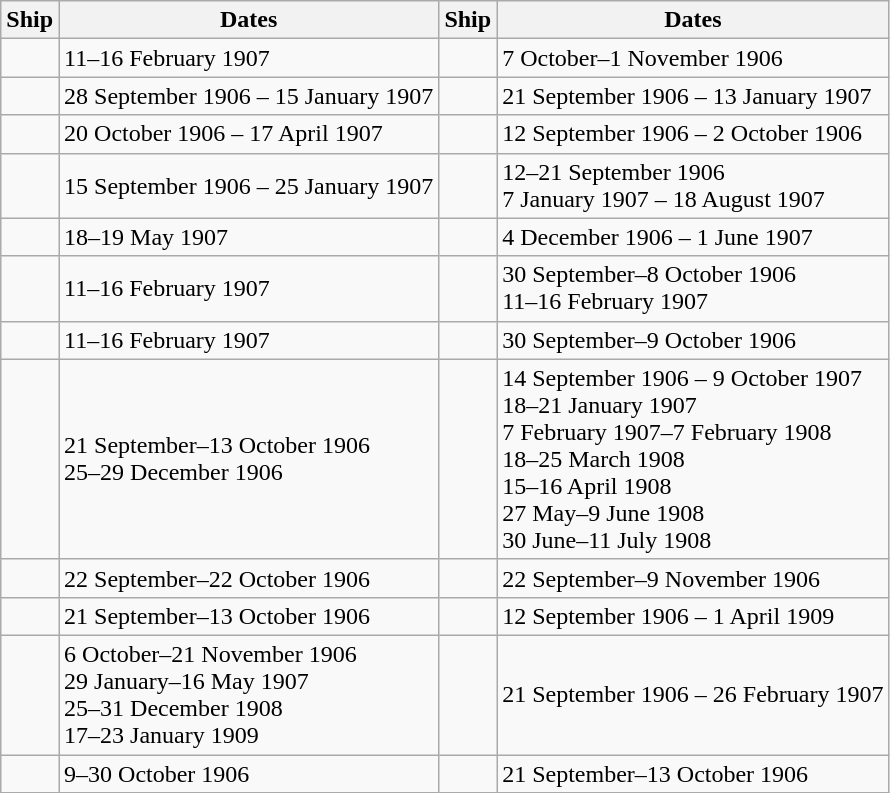<table class="wikitable">
<tr>
<th>Ship</th>
<th>Dates</th>
<th>Ship</th>
<th>Dates</th>
</tr>
<tr>
<td></td>
<td>11–16 February 1907</td>
<td></td>
<td>7 October–1 November 1906</td>
</tr>
<tr>
<td></td>
<td>28 September 1906 – 15 January 1907</td>
<td></td>
<td>21 September 1906 – 13 January 1907</td>
</tr>
<tr>
<td></td>
<td>20 October 1906 – 17 April 1907</td>
<td></td>
<td>12 September 1906 – 2 October 1906</td>
</tr>
<tr>
<td></td>
<td>15 September 1906 – 25 January 1907</td>
<td></td>
<td>12–21 September 1906<br>7 January 1907 – 18 August 1907</td>
</tr>
<tr>
<td></td>
<td>18–19 May  1907</td>
<td></td>
<td>4 December 1906 – 1 June 1907</td>
</tr>
<tr>
<td></td>
<td>11–16 February 1907</td>
<td></td>
<td>30 September–8 October 1906<br>11–16 February 1907</td>
</tr>
<tr>
<td></td>
<td>11–16 February 1907</td>
<td></td>
<td>30 September–9 October 1906</td>
</tr>
<tr>
<td></td>
<td>21 September–13 October 1906<br>25–29 December 1906</td>
<td></td>
<td>14 September 1906 – 9 October 1907<br>18–21 January 1907<br>7 February 1907–7 February 1908<br>18–25 March 1908<br>15–16 April 1908<br>27 May–9 June 1908<br>30 June–11 July 1908</td>
</tr>
<tr>
<td></td>
<td>22 September–22 October 1906</td>
<td></td>
<td>22 September–9 November 1906</td>
</tr>
<tr>
<td></td>
<td>21 September–13 October 1906</td>
<td></td>
<td>12 September 1906 – 1 April 1909</td>
</tr>
<tr>
<td></td>
<td>6 October–21 November 1906<br>29 January–16 May 1907<br>25–31 December 1908<br>17–23 January 1909</td>
<td></td>
<td>21 September 1906 – 26 February 1907</td>
</tr>
<tr>
<td></td>
<td>9–30 October 1906</td>
<td></td>
<td>21 September–13 October 1906</td>
</tr>
</table>
